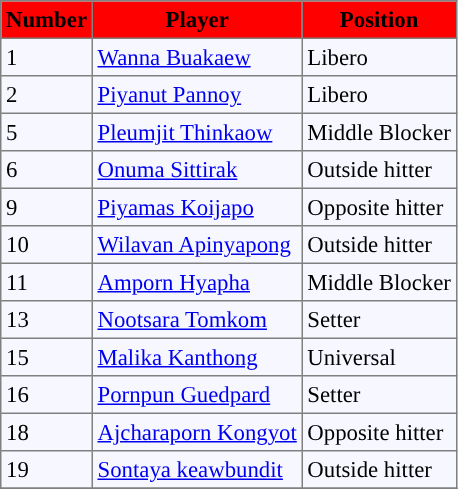<table bgcolor="#f7f8ff" cellpadding="3" cellspacing="0" border="1" style="font-size: 95%; border: gray solid 1px; border-collapse: collapse;">
<tr bgcolor="#ff0000">
<td align=center><strong>Number</strong></td>
<td align=center><strong>Player</strong></td>
<td align=center><strong>Position</strong></td>
</tr>
<tr align="left">
<td>1</td>
<td> <a href='#'>Wanna Buakaew</a></td>
<td>Libero</td>
</tr>
<tr align="left">
<td>2</td>
<td> <a href='#'>Piyanut Pannoy</a></td>
<td>Libero</td>
</tr>
<tr align="left">
<td>5</td>
<td> <a href='#'>Pleumjit Thinkaow</a></td>
<td>Middle Blocker</td>
</tr>
<tr align="left">
<td>6</td>
<td> <a href='#'>Onuma Sittirak</a></td>
<td>Outside hitter</td>
</tr>
<tr align="left">
<td>9</td>
<td> <a href='#'>Piyamas Koijapo</a></td>
<td>Opposite hitter</td>
</tr>
<tr align="left">
<td>10</td>
<td> <a href='#'>Wilavan Apinyapong</a></td>
<td>Outside hitter</td>
</tr>
<tr align="left">
<td>11</td>
<td> <a href='#'>Amporn Hyapha</a></td>
<td>Middle Blocker</td>
</tr>
<tr align="left">
<td>13</td>
<td> <a href='#'>Nootsara Tomkom</a></td>
<td>Setter</td>
</tr>
<tr align="left">
<td>15</td>
<td> <a href='#'>Malika Kanthong</a></td>
<td>Universal</td>
</tr>
<tr align="left">
<td>16</td>
<td> <a href='#'>Pornpun Guedpard</a></td>
<td>Setter</td>
</tr>
<tr align="left">
<td>18</td>
<td> <a href='#'>Ajcharaporn Kongyot</a></td>
<td>Opposite hitter</td>
</tr>
<tr align="left">
<td>19</td>
<td> <a href='#'>Sontaya keawbundit</a></td>
<td>Outside hitter</td>
</tr>
<tr align="left">
</tr>
</table>
